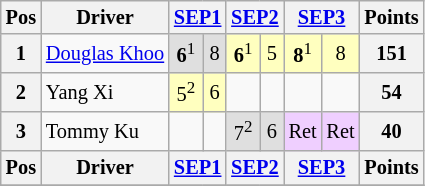<table class="wikitable" style="font-size: 85%; text-align: center;">
<tr valign="top">
<th valign="middle">Pos</th>
<th valign="middle">Driver</th>
<th colspan="2"><a href='#'>SEP1</a></th>
<th colspan="2"><a href='#'>SEP2</a></th>
<th colspan="2"><a href='#'>SEP3</a></th>
<th valign=middle>Points</th>
</tr>
<tr>
<th>1</th>
<td align=left> <a href='#'>Douglas Khoo</a></td>
<td style="background:#dfdfdf;"><strong>6</strong><sup>1</sup></td>
<td style="background:#dfdfdf;">8</td>
<td style="background:#ffffbf;"><strong>6</strong><sup>1</sup></td>
<td style="background:#ffffbf;">5</td>
<td style="background:#ffffbf;"><strong>8</strong><sup>1</sup></td>
<td style="background:#ffffbf;">8</td>
<th>151</th>
</tr>
<tr>
<th>2</th>
<td align=left> Yang Xi</td>
<td style="background:#ffffbf;">5<sup>2</sup></td>
<td style="background:#ffffbf;">6</td>
<td></td>
<td></td>
<td></td>
<td></td>
<th>54</th>
</tr>
<tr>
<th>3</th>
<td align=left> Tommy Ku</td>
<td></td>
<td></td>
<td style="background:#dfdfdf;">7<sup>2</sup></td>
<td style="background:#dfdfdf;">6</td>
<td style="background:#efcfff;">Ret</td>
<td style="background:#efcfff;">Ret</td>
<th>40</th>
</tr>
<tr>
<th valign="middle">Pos</th>
<th valign="middle">Driver</th>
<th colspan="2"><a href='#'>SEP1</a></th>
<th colspan="2"><a href='#'>SEP2</a></th>
<th colspan="2"><a href='#'>SEP3</a></th>
<th valign=middle>Points</th>
</tr>
<tr>
</tr>
</table>
